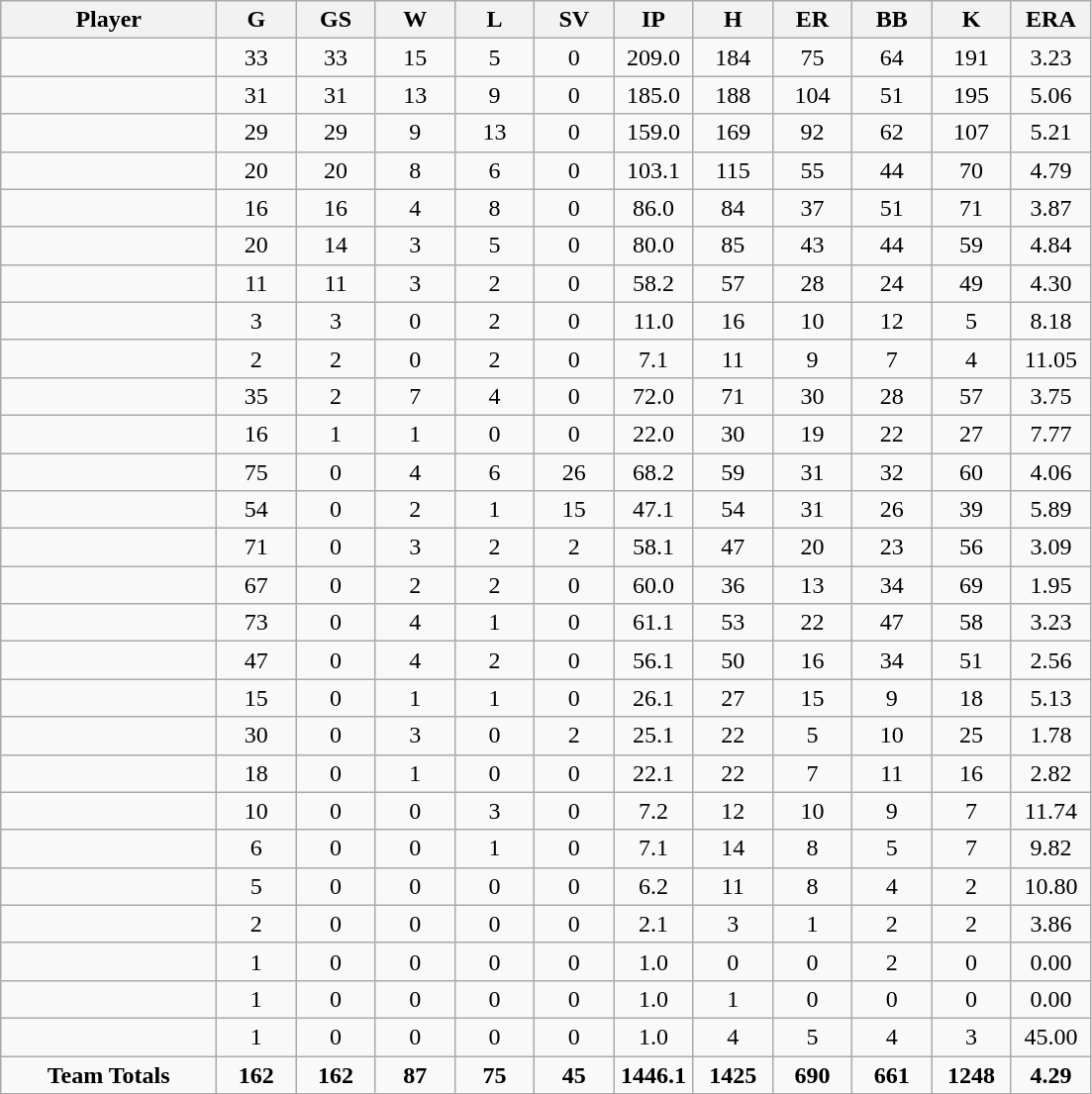<table class="wikitable sortable">
<tr>
<th bgcolor="#DDDDFF" width="19%">Player</th>
<th bgcolor="#DDDDFF" width="7%">G</th>
<th bgcolor="#DDDDFF" width="7%">GS</th>
<th bgcolor="#DDDDFF" width="7%">W</th>
<th bgcolor="#DDDDFF" width="7%">L</th>
<th bgcolor="#DDDDFF" width="7%">SV</th>
<th bgcolor="#DDDDFF" width="7%">IP</th>
<th bgcolor="#DDDDFF" width="7%">H</th>
<th bgcolor="#DDDDFF" width="7%">ER</th>
<th bgcolor="#DDDDFF" width="7%">BB</th>
<th bgcolor="#DDDDFF" width="7%">K</th>
<th bgcolor="#DDDDFF" width="7%">ERA</th>
</tr>
<tr align="center">
<td></td>
<td>33</td>
<td>33</td>
<td>15</td>
<td>5</td>
<td>0</td>
<td>209.0</td>
<td>184</td>
<td>75</td>
<td>64</td>
<td>191</td>
<td>3.23</td>
</tr>
<tr align="center">
<td></td>
<td>31</td>
<td>31</td>
<td>13</td>
<td>9</td>
<td>0</td>
<td>185.0</td>
<td>188</td>
<td>104</td>
<td>51</td>
<td>195</td>
<td>5.06</td>
</tr>
<tr align="center">
<td></td>
<td>29</td>
<td>29</td>
<td>9</td>
<td>13</td>
<td>0</td>
<td>159.0</td>
<td>169</td>
<td>92</td>
<td>62</td>
<td>107</td>
<td>5.21</td>
</tr>
<tr align="center">
<td></td>
<td>20</td>
<td>20</td>
<td>8</td>
<td>6</td>
<td>0</td>
<td>103.1</td>
<td>115</td>
<td>55</td>
<td>44</td>
<td>70</td>
<td>4.79</td>
</tr>
<tr align="center">
<td></td>
<td>16</td>
<td>16</td>
<td>4</td>
<td>8</td>
<td>0</td>
<td>86.0</td>
<td>84</td>
<td>37</td>
<td>51</td>
<td>71</td>
<td>3.87</td>
</tr>
<tr align="center">
<td></td>
<td>20</td>
<td>14</td>
<td>3</td>
<td>5</td>
<td>0</td>
<td>80.0</td>
<td>85</td>
<td>43</td>
<td>44</td>
<td>59</td>
<td>4.84</td>
</tr>
<tr align="center">
<td></td>
<td>11</td>
<td>11</td>
<td>3</td>
<td>2</td>
<td>0</td>
<td>58.2</td>
<td>57</td>
<td>28</td>
<td>24</td>
<td>49</td>
<td>4.30</td>
</tr>
<tr align="center">
<td></td>
<td>3</td>
<td>3</td>
<td>0</td>
<td>2</td>
<td>0</td>
<td>11.0</td>
<td>16</td>
<td>10</td>
<td>12</td>
<td>5</td>
<td>8.18</td>
</tr>
<tr align="center">
<td></td>
<td>2</td>
<td>2</td>
<td>0</td>
<td>2</td>
<td>0</td>
<td>7.1</td>
<td>11</td>
<td>9</td>
<td>7</td>
<td>4</td>
<td>11.05</td>
</tr>
<tr align="center">
<td></td>
<td>35</td>
<td>2</td>
<td>7</td>
<td>4</td>
<td>0</td>
<td>72.0</td>
<td>71</td>
<td>30</td>
<td>28</td>
<td>57</td>
<td>3.75</td>
</tr>
<tr align="center">
<td></td>
<td>16</td>
<td>1</td>
<td>1</td>
<td>0</td>
<td>0</td>
<td>22.0</td>
<td>30</td>
<td>19</td>
<td>22</td>
<td>27</td>
<td>7.77</td>
</tr>
<tr align="center">
<td></td>
<td>75</td>
<td>0</td>
<td>4</td>
<td>6</td>
<td>26</td>
<td>68.2</td>
<td>59</td>
<td>31</td>
<td>32</td>
<td>60</td>
<td>4.06</td>
</tr>
<tr align="center">
<td></td>
<td>54</td>
<td>0</td>
<td>2</td>
<td>1</td>
<td>15</td>
<td>47.1</td>
<td>54</td>
<td>31</td>
<td>26</td>
<td>39</td>
<td>5.89</td>
</tr>
<tr align="center">
<td></td>
<td>71</td>
<td>0</td>
<td>3</td>
<td>2</td>
<td>2</td>
<td>58.1</td>
<td>47</td>
<td>20</td>
<td>23</td>
<td>56</td>
<td>3.09</td>
</tr>
<tr align="center">
<td></td>
<td>67</td>
<td>0</td>
<td>2</td>
<td>2</td>
<td>0</td>
<td>60.0</td>
<td>36</td>
<td>13</td>
<td>34</td>
<td>69</td>
<td>1.95</td>
</tr>
<tr align="center">
<td></td>
<td>73</td>
<td>0</td>
<td>4</td>
<td>1</td>
<td>0</td>
<td>61.1</td>
<td>53</td>
<td>22</td>
<td>47</td>
<td>58</td>
<td>3.23</td>
</tr>
<tr align="center">
<td></td>
<td>47</td>
<td>0</td>
<td>4</td>
<td>2</td>
<td>0</td>
<td>56.1</td>
<td>50</td>
<td>16</td>
<td>34</td>
<td>51</td>
<td>2.56</td>
</tr>
<tr align="center">
<td></td>
<td>15</td>
<td>0</td>
<td>1</td>
<td>1</td>
<td>0</td>
<td>26.1</td>
<td>27</td>
<td>15</td>
<td>9</td>
<td>18</td>
<td>5.13</td>
</tr>
<tr align="center">
<td></td>
<td>30</td>
<td>0</td>
<td>3</td>
<td>0</td>
<td>2</td>
<td>25.1</td>
<td>22</td>
<td>5</td>
<td>10</td>
<td>25</td>
<td>1.78</td>
</tr>
<tr align="center">
<td></td>
<td>18</td>
<td>0</td>
<td>1</td>
<td>0</td>
<td>0</td>
<td>22.1</td>
<td>22</td>
<td>7</td>
<td>11</td>
<td>16</td>
<td>2.82</td>
</tr>
<tr align="center">
<td></td>
<td>10</td>
<td>0</td>
<td>0</td>
<td>3</td>
<td>0</td>
<td>7.2</td>
<td>12</td>
<td>10</td>
<td>9</td>
<td>7</td>
<td>11.74</td>
</tr>
<tr align="center">
<td></td>
<td>6</td>
<td>0</td>
<td>0</td>
<td>1</td>
<td>0</td>
<td>7.1</td>
<td>14</td>
<td>8</td>
<td>5</td>
<td>7</td>
<td>9.82</td>
</tr>
<tr align="center">
<td></td>
<td>5</td>
<td>0</td>
<td>0</td>
<td>0</td>
<td>0</td>
<td>6.2</td>
<td>11</td>
<td>8</td>
<td>4</td>
<td>2</td>
<td>10.80</td>
</tr>
<tr align="center">
<td></td>
<td>2</td>
<td>0</td>
<td>0</td>
<td>0</td>
<td>0</td>
<td>2.1</td>
<td>3</td>
<td>1</td>
<td>2</td>
<td>2</td>
<td>3.86</td>
</tr>
<tr align="center">
<td></td>
<td>1</td>
<td>0</td>
<td>0</td>
<td>0</td>
<td>0</td>
<td>1.0</td>
<td>0</td>
<td>0</td>
<td>2</td>
<td>0</td>
<td>0.00</td>
</tr>
<tr align="center">
<td></td>
<td>1</td>
<td>0</td>
<td>0</td>
<td>0</td>
<td>0</td>
<td>1.0</td>
<td>1</td>
<td>0</td>
<td>0</td>
<td>0</td>
<td>0.00</td>
</tr>
<tr align="center">
<td></td>
<td>1</td>
<td>0</td>
<td>0</td>
<td>0</td>
<td>0</td>
<td>1.0</td>
<td>4</td>
<td>5</td>
<td>4</td>
<td>3</td>
<td>45.00</td>
</tr>
<tr align="center" class="unsortable">
<td><strong>Team Totals</strong></td>
<td><strong>162</strong></td>
<td><strong>162</strong></td>
<td><strong>87</strong></td>
<td><strong>75</strong></td>
<td><strong>45</strong></td>
<td><strong>1446.1</strong></td>
<td><strong>1425</strong></td>
<td><strong>690</strong></td>
<td><strong>661</strong></td>
<td><strong>1248</strong></td>
<td><strong>4.29</strong></td>
</tr>
</table>
